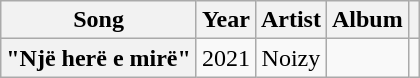<table class="wikitable plainrowheaders" style="text-align:center;">
<tr>
<th scope="col">Song</th>
<th scope="col">Year</th>
<th scope="col">Artist</th>
<th scope="col">Album</th>
<th scope="col"></th>
</tr>
<tr>
<th scope="row">"Një herë e mirë"</th>
<td>2021</td>
<td>Noizy</td>
<td></td>
<td></td>
</tr>
</table>
